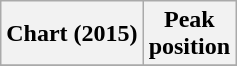<table class="wikitable plainrowheaders" style="text-align:center">
<tr>
<th scope="col">Chart (2015)</th>
<th scope="col">Peak<br>position</th>
</tr>
<tr>
</tr>
</table>
